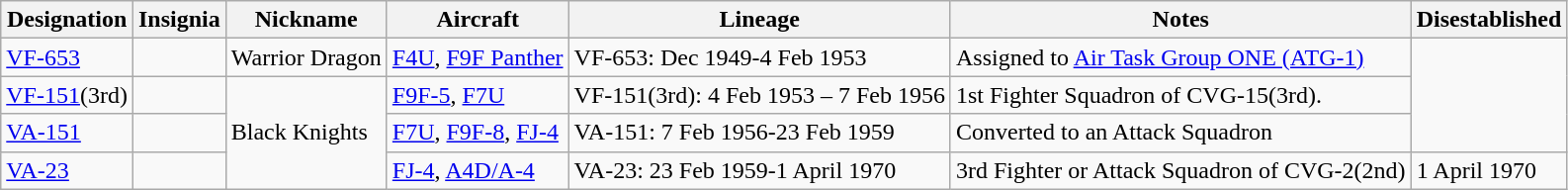<table class="wikitable">
<tr>
<th>Designation</th>
<th>Insignia</th>
<th>Nickname</th>
<th>Aircraft</th>
<th>Lineage</th>
<th>Notes</th>
<th>Disestablished</th>
</tr>
<tr>
<td><a href='#'>VF-653</a></td>
<td></td>
<td>Warrior Dragon</td>
<td><a href='#'>F4U</a>, <a href='#'>F9F Panther</a></td>
<td>VF-653: Dec 1949-4 Feb 1953</td>
<td>Assigned to <a href='#'>Air Task Group ONE (ATG-1)</a></td>
</tr>
<tr>
<td><a href='#'>VF-151</a>(3rd)</td>
<td></td>
<td Rowspan="3">Black Knights</td>
<td><a href='#'>F9F-5</a>, <a href='#'>F7U</a></td>
<td style="white-space: nowrap;">VF-151(3rd): 4 Feb 1953 – 7 Feb 1956</td>
<td>1st Fighter Squadron of CVG-15(3rd).</td>
</tr>
<tr>
<td><a href='#'>VA-151</a></td>
<td></td>
<td><a href='#'>F7U</a>, <a href='#'>F9F-8</a>, <a href='#'>FJ-4</a></td>
<td>VA-151: 7 Feb 1956-23 Feb 1959</td>
<td>Converted to an Attack Squadron</td>
</tr>
<tr>
<td><a href='#'>VA-23</a></td>
<td></td>
<td><a href='#'>FJ-4</a>, <a href='#'>A4D/A-4</a></td>
<td>VA-23: 23 Feb 1959-1 April 1970</td>
<td>3rd Fighter or Attack Squadron of CVG-2(2nd)</td>
<td>1 April 1970</td>
</tr>
</table>
